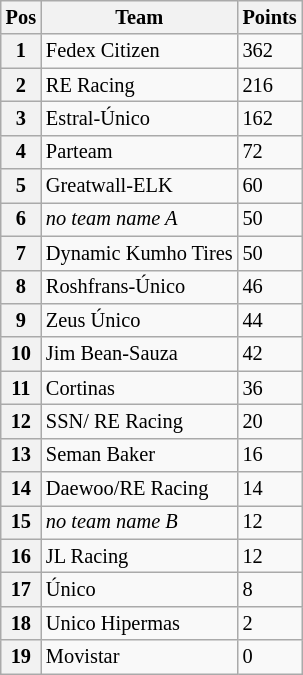<table class="wikitable" style="font-size: 85%;">
<tr>
<th>Pos</th>
<th>Team</th>
<th>Points</th>
</tr>
<tr>
<th>1</th>
<td>Fedex Citizen</td>
<td>362</td>
</tr>
<tr>
<th>2</th>
<td>RE Racing</td>
<td>216</td>
</tr>
<tr>
<th>3</th>
<td>Estral-Único</td>
<td>162</td>
</tr>
<tr>
<th>4</th>
<td>Parteam</td>
<td>72</td>
</tr>
<tr>
<th>5</th>
<td>Greatwall-ELK</td>
<td>60</td>
</tr>
<tr>
<th>6</th>
<td><em>no team name A</em></td>
<td>50</td>
</tr>
<tr>
<th>7</th>
<td>Dynamic Kumho Tires</td>
<td>50</td>
</tr>
<tr>
<th>8</th>
<td>Roshfrans-Único</td>
<td>46</td>
</tr>
<tr>
<th>9</th>
<td>Zeus Único</td>
<td>44</td>
</tr>
<tr>
<th>10</th>
<td>Jim Bean-Sauza</td>
<td>42</td>
</tr>
<tr>
<th>11</th>
<td>Cortinas</td>
<td>36</td>
</tr>
<tr>
<th>12</th>
<td>SSN/ RE Racing</td>
<td>20</td>
</tr>
<tr>
<th>13</th>
<td>Seman Baker</td>
<td>16</td>
</tr>
<tr>
<th>14</th>
<td>Daewoo/RE Racing</td>
<td>14</td>
</tr>
<tr>
<th>15</th>
<td><em>no team name B</em></td>
<td>12</td>
</tr>
<tr>
<th>16</th>
<td>JL Racing</td>
<td>12</td>
</tr>
<tr>
<th>17</th>
<td>Único</td>
<td>8</td>
</tr>
<tr>
<th>18</th>
<td>Unico Hipermas</td>
<td>2</td>
</tr>
<tr>
<th>19</th>
<td>Movistar</td>
<td>0</td>
</tr>
</table>
